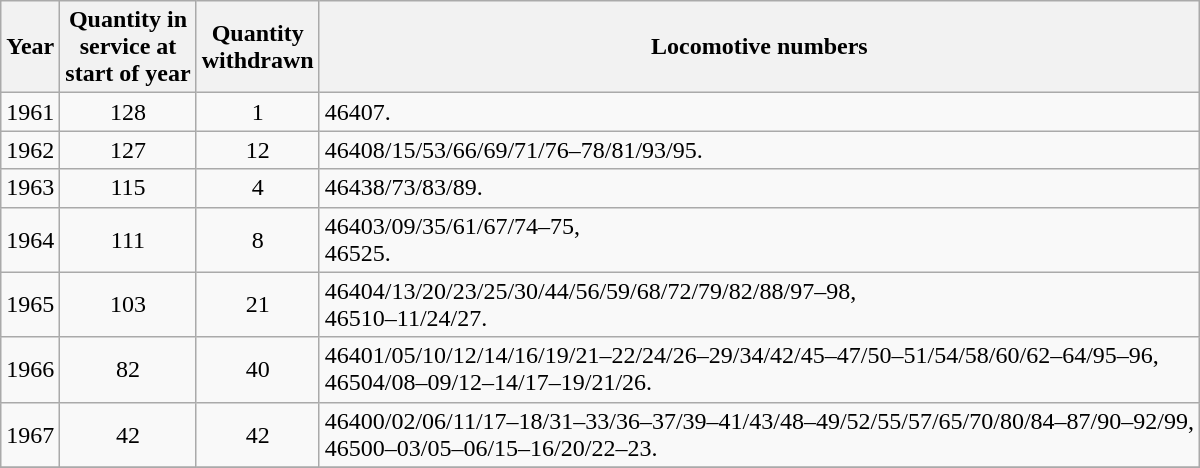<table class=wikitable style=text-align:center>
<tr>
<th>Year</th>
<th>Quantity in<br>service at<br>start of year</th>
<th>Quantity<br>withdrawn</th>
<th>Locomotive numbers</th>
</tr>
<tr>
<td>1961</td>
<td>128</td>
<td>1</td>
<td style="text-align:left">46407.</td>
</tr>
<tr>
<td>1962</td>
<td>127</td>
<td>12</td>
<td style="text-align:left">46408/15/53/66/69/71/76–78/81/93/95.</td>
</tr>
<tr>
<td>1963</td>
<td>115</td>
<td>4</td>
<td style="text-align:left">46438/73/83/89.</td>
</tr>
<tr>
<td>1964</td>
<td>111</td>
<td>8</td>
<td style="text-align:left">46403/09/35/61/67/74–75,<br>46525.</td>
</tr>
<tr>
<td>1965</td>
<td>103</td>
<td>21</td>
<td style="text-align:left">46404/13/20/23/25/30/44/56/59/68/72/79/82/88/97–98,<br>46510–11/24/27.</td>
</tr>
<tr>
<td>1966</td>
<td>82</td>
<td>40</td>
<td style="text-align:left">46401/05/10/12/14/16/19/21–22/24/26–29/34/42/45–47/50–51/54/58/60/62–64/95–96,<br>46504/08–09/12–14/17–19/21/26.</td>
</tr>
<tr>
<td>1967</td>
<td>42</td>
<td>42</td>
<td style="text-align:left">46400/02/06/11/17–18/31–33/36–37/39–41/43/48–49/52/55/57/65/70/80/84–87/90–92/99,<br>46500–03/05–06/15–16/20/22–23.</td>
</tr>
<tr>
</tr>
</table>
